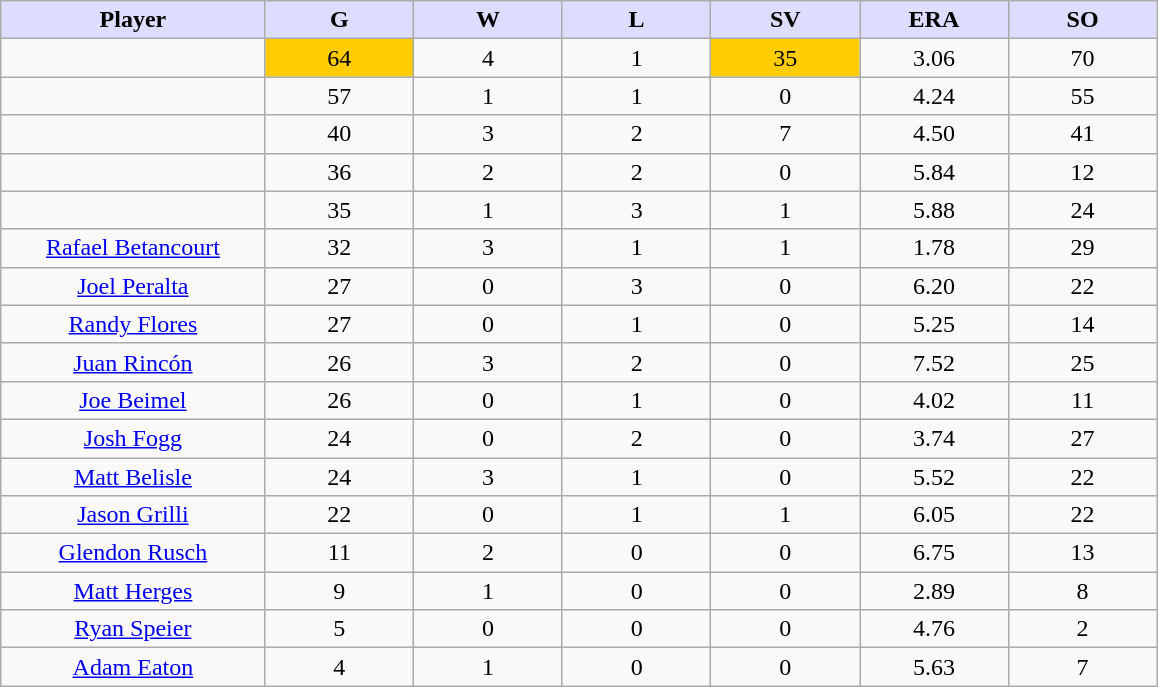<table class="wikitable sortable">
<tr>
<th style="background:#ddf; width:16%;">Player</th>
<th style="background:#ddf; width:9%;">G</th>
<th style="background:#ddf; width:9%;">W</th>
<th style="background:#ddf; width:9%;">L</th>
<th style="background:#ddf; width:9%;">SV</th>
<th style="background:#ddf; width:9%;">ERA</th>
<th style="background:#ddf; width:9%;">SO</th>
</tr>
<tr style="text-align:center;">
<td></td>
<td bgcolor="#FFCC00">64</td>
<td>4</td>
<td>1</td>
<td bgcolor="#FFCC00">35</td>
<td>3.06</td>
<td>70</td>
</tr>
<tr style="text-align:center;">
<td></td>
<td>57</td>
<td>1</td>
<td>1</td>
<td>0</td>
<td>4.24</td>
<td>55</td>
</tr>
<tr style="text-align:center;">
<td></td>
<td>40</td>
<td>3</td>
<td>2</td>
<td>7</td>
<td>4.50</td>
<td>41</td>
</tr>
<tr style="text-align:center;">
<td></td>
<td>36</td>
<td>2</td>
<td>2</td>
<td>0</td>
<td>5.84</td>
<td>12</td>
</tr>
<tr style="text-align:center;">
<td></td>
<td>35</td>
<td>1</td>
<td>3</td>
<td>1</td>
<td>5.88</td>
<td>24</td>
</tr>
<tr align="center">
<td><a href='#'>Rafael Betancourt</a></td>
<td>32</td>
<td>3</td>
<td>1</td>
<td>1</td>
<td>1.78</td>
<td>29</td>
</tr>
<tr align="center">
<td><a href='#'>Joel Peralta</a></td>
<td>27</td>
<td>0</td>
<td>3</td>
<td>0</td>
<td>6.20</td>
<td>22</td>
</tr>
<tr align="center">
<td><a href='#'>Randy Flores</a></td>
<td>27</td>
<td>0</td>
<td>1</td>
<td>0</td>
<td>5.25</td>
<td>14</td>
</tr>
<tr align="center">
<td><a href='#'>Juan Rincón</a></td>
<td>26</td>
<td>3</td>
<td>2</td>
<td>0</td>
<td>7.52</td>
<td>25</td>
</tr>
<tr align="center">
<td><a href='#'>Joe Beimel</a></td>
<td>26</td>
<td>0</td>
<td>1</td>
<td>0</td>
<td>4.02</td>
<td>11</td>
</tr>
<tr align="center">
<td><a href='#'>Josh Fogg</a></td>
<td>24</td>
<td>0</td>
<td>2</td>
<td>0</td>
<td>3.74</td>
<td>27</td>
</tr>
<tr align="center">
<td><a href='#'>Matt Belisle</a></td>
<td>24</td>
<td>3</td>
<td>1</td>
<td>0</td>
<td>5.52</td>
<td>22</td>
</tr>
<tr align="center">
<td><a href='#'>Jason Grilli</a></td>
<td>22</td>
<td>0</td>
<td>1</td>
<td>1</td>
<td>6.05</td>
<td>22</td>
</tr>
<tr align=center>
<td><a href='#'>Glendon Rusch</a></td>
<td>11</td>
<td>2</td>
<td>0</td>
<td>0</td>
<td>6.75</td>
<td>13</td>
</tr>
<tr align="center">
<td><a href='#'>Matt Herges</a></td>
<td>9</td>
<td>1</td>
<td>0</td>
<td>0</td>
<td>2.89</td>
<td>8</td>
</tr>
<tr align="center">
<td><a href='#'>Ryan Speier</a></td>
<td>5</td>
<td>0</td>
<td>0</td>
<td>0</td>
<td>4.76</td>
<td>2</td>
</tr>
<tr align="center">
<td><a href='#'>Adam Eaton</a></td>
<td>4</td>
<td>1</td>
<td>0</td>
<td>0</td>
<td>5.63</td>
<td>7</td>
</tr>
</table>
